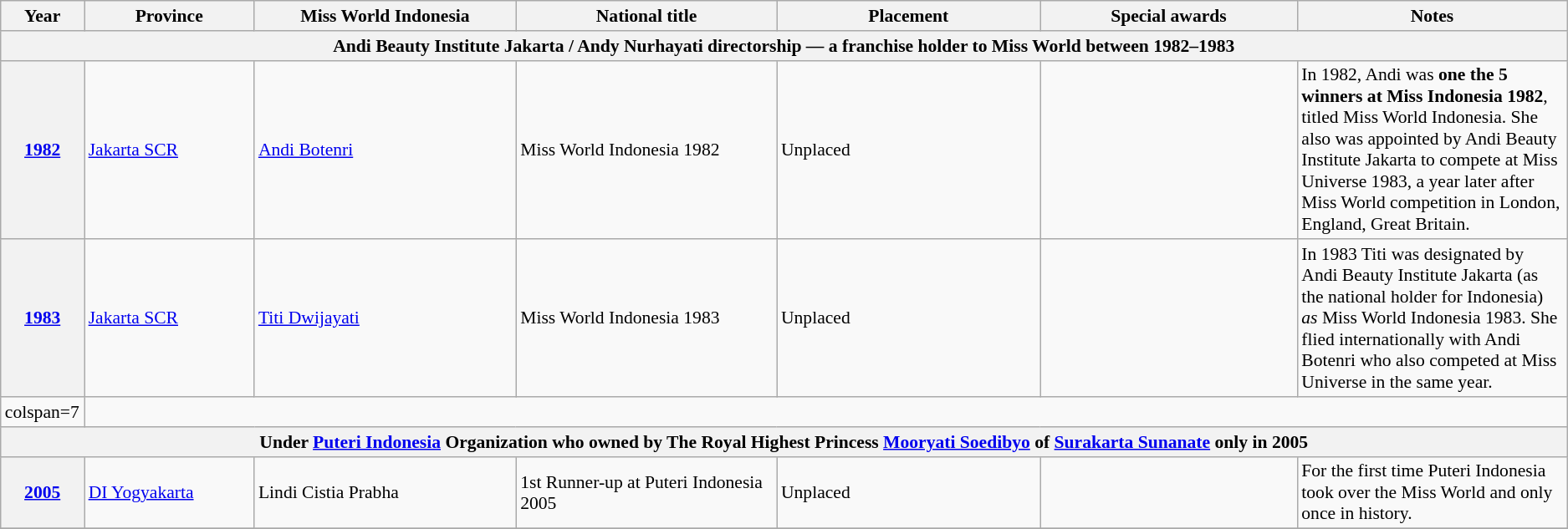<table class="wikitable " style="font-size: 90%;">
<tr>
<th width="60">Year</th>
<th width="150">Province</th>
<th width="250">Miss World Indonesia</th>
<th width="250">National title</th>
<th width="250">Placement</th>
<th width="250">Special awards</th>
<th width="250">Notes</th>
</tr>
<tr>
<th colspan="7">Andi Beauty Institute Jakarta / Andy Nurhayati directorship — a franchise holder to Miss World between 1982–1983</th>
</tr>
<tr>
<th><a href='#'>1982</a></th>
<td><a href='#'>Jakarta SCR</a></td>
<td><a href='#'>Andi Botenri</a></td>
<td>Miss World Indonesia 1982</td>
<td>Unplaced</td>
<td></td>
<td>In 1982, Andi was <strong>one the 5 winners at Miss Indonesia 1982</strong>, titled Miss World Indonesia. She also was appointed by Andi Beauty Institute Jakarta to compete at Miss Universe 1983, a year later after Miss World competition in London, England, Great Britain.</td>
</tr>
<tr>
<th><a href='#'>1983</a></th>
<td><a href='#'>Jakarta SCR</a></td>
<td><a href='#'>Titi Dwijayati</a></td>
<td>Miss World Indonesia 1983</td>
<td>Unplaced</td>
<td></td>
<td>In 1983 Titi was designated by Andi Beauty Institute Jakarta (as the national holder for Indonesia) <em>as</em> Miss World Indonesia 1983. She flied internationally with Andi Botenri who also competed at Miss Universe in the same year.</td>
</tr>
<tr>
<td>colspan=7 </td>
</tr>
<tr>
<th colspan="7">Under <a href='#'>Puteri Indonesia</a> Organization who owned by The Royal Highest Princess <a href='#'>Mooryati Soedibyo</a> of <a href='#'>Surakarta Sunanate</a> only in 2005</th>
</tr>
<tr>
<th><a href='#'>2005</a></th>
<td><a href='#'>DI Yogyakarta</a></td>
<td>Lindi Cistia Prabha</td>
<td>1st Runner-up at Puteri Indonesia 2005</td>
<td>Unplaced</td>
<td></td>
<td>For the first time Puteri Indonesia took over the Miss World and only once in history.</td>
</tr>
<tr>
</tr>
</table>
